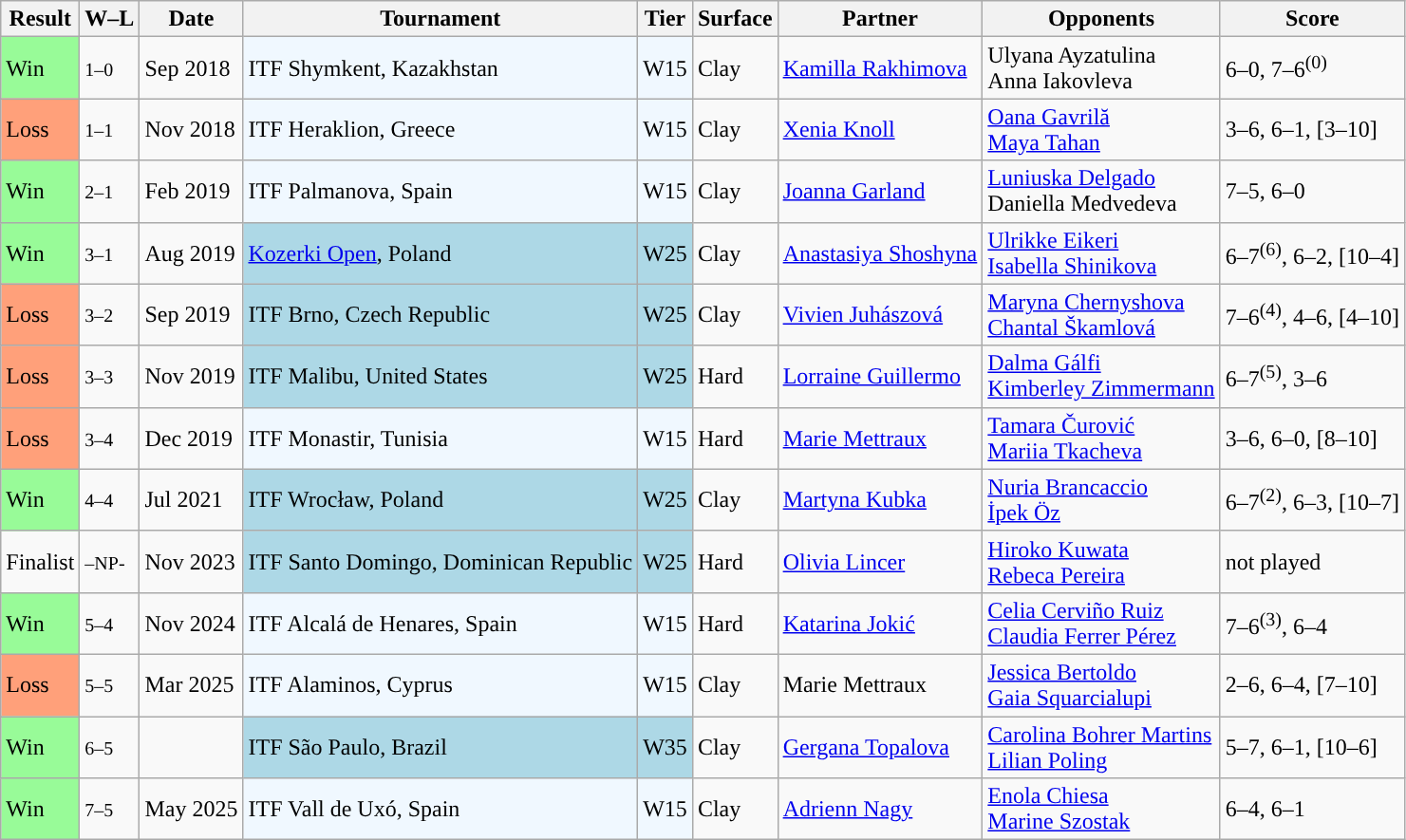<table class="sortable wikitable">
<tr>
<th>Result</th>
<th class="unsortable">W–L</th>
<th>Date</th>
<th>Tournament</th>
<th>Tier</th>
<th>Surface</th>
<th>Partner</th>
<th>Opponents</th>
<th class="unsortable">Score</th>
</tr>
<tr>
<td style="background:#98fb98;">Win</td>
<td><small>1–0</small></td>
<td>Sep 2018</td>
<td style="background:#f0f8ff;">ITF Shymkent, Kazakhstan</td>
<td style="background:#f0f8ff;">W15</td>
<td>Clay</td>
<td> <a href='#'>Kamilla Rakhimova</a></td>
<td> Ulyana Ayzatulina <br>  Anna Iakovleva</td>
<td>6–0, 7–6<sup>(0)</sup></td>
</tr>
<tr>
<td style="background:#ffa07a">Loss</td>
<td><small>1–1</small></td>
<td>Nov 2018</td>
<td style="background:#f0f8ff;">ITF Heraklion, Greece</td>
<td style="background:#f0f8ff;">W15</td>
<td>Clay</td>
<td> <a href='#'>Xenia Knoll</a></td>
<td> <a href='#'>Oana Gavrilă</a> <br>  <a href='#'>Maya Tahan</a></td>
<td>3–6, 6–1, [3–10]</td>
</tr>
<tr>
<td style="background:#98fb98;">Win</td>
<td><small>2–1</small></td>
<td>Feb 2019</td>
<td style="background:#f0f8ff;">ITF Palmanova, Spain</td>
<td style="background:#f0f8ff;">W15</td>
<td>Clay</td>
<td> <a href='#'>Joanna Garland</a></td>
<td> <a href='#'>Luniuska Delgado</a> <br>  Daniella Medvedeva</td>
<td>7–5, 6–0</td>
</tr>
<tr>
<td style="background:#98fb98;">Win</td>
<td><small>3–1</small></td>
<td>Aug 2019</td>
<td style="background:lightblue"><a href='#'>Kozerki Open</a>, Poland</td>
<td style="background:lightblue">W25</td>
<td>Clay</td>
<td> <a href='#'>Anastasiya Shoshyna</a></td>
<td> <a href='#'>Ulrikke Eikeri</a> <br>  <a href='#'>Isabella Shinikova</a></td>
<td>6–7<sup>(6)</sup>, 6–2, [10–4]</td>
</tr>
<tr>
<td style="background:#ffa07a">Loss</td>
<td><small>3–2</small></td>
<td>Sep 2019</td>
<td style="background:lightblue">ITF Brno, Czech Republic</td>
<td style="background:lightblue">W25</td>
<td>Clay</td>
<td> <a href='#'>Vivien Juhászová</a></td>
<td> <a href='#'>Maryna Chernyshova</a> <br>  <a href='#'>Chantal Škamlová</a></td>
<td>7–6<sup>(4)</sup>, 4–6, [4–10]</td>
</tr>
<tr>
<td style="background:#ffa07a">Loss</td>
<td><small>3–3</small></td>
<td>Nov 2019</td>
<td style="background:lightblue">ITF Malibu, United States</td>
<td style="background:lightblue">W25</td>
<td>Hard</td>
<td> <a href='#'>Lorraine Guillermo</a></td>
<td> <a href='#'>Dalma Gálfi</a> <br>  <a href='#'>Kimberley Zimmermann</a></td>
<td>6–7<sup>(5)</sup>, 3–6</td>
</tr>
<tr>
<td style="background:#ffa07a">Loss</td>
<td><small>3–4</small></td>
<td>Dec 2019</td>
<td style="background:#f0f8ff;">ITF Monastir, Tunisia</td>
<td style="background:#f0f8ff;">W15</td>
<td>Hard</td>
<td> <a href='#'>Marie Mettraux</a></td>
<td> <a href='#'>Tamara Čurović</a> <br>  <a href='#'>Mariia Tkacheva</a></td>
<td>3–6, 6–0, [8–10]</td>
</tr>
<tr>
<td style="background:#98fb98;">Win</td>
<td><small>4–4</small></td>
<td>Jul 2021</td>
<td style="background:lightblue">ITF Wrocław, Poland</td>
<td style="background:lightblue">W25</td>
<td>Clay</td>
<td> <a href='#'>Martyna Kubka</a></td>
<td> <a href='#'>Nuria Brancaccio</a> <br>  <a href='#'>İpek Öz</a></td>
<td>6–7<sup>(2)</sup>, 6–3, [10–7]</td>
</tr>
<tr>
<td>Finalist</td>
<td><small>–NP-</small></td>
<td>Nov 2023</td>
<td style="background:lightblue">ITF Santo Domingo, Dominican Republic</td>
<td style="background:lightblue">W25</td>
<td>Hard</td>
<td> <a href='#'>Olivia Lincer</a></td>
<td> <a href='#'>Hiroko Kuwata</a> <br>  <a href='#'>Rebeca Pereira</a></td>
<td>not played</td>
</tr>
<tr>
<td style="background:#98fb98;">Win</td>
<td><small>5–4</small></td>
<td>Nov 2024</td>
<td style="background:#f0f8ff;">ITF Alcalá de Henares, Spain</td>
<td style="background:#f0f8ff;">W15</td>
<td>Hard</td>
<td> <a href='#'>Katarina Jokić</a></td>
<td> <a href='#'>Celia Cerviño Ruiz</a> <br>  <a href='#'>Claudia Ferrer Pérez</a></td>
<td>7–6<sup>(3)</sup>, 6–4</td>
</tr>
<tr>
<td style="background:#ffa07a">Loss</td>
<td><small>5–5</small></td>
<td>Mar 2025</td>
<td style="background:#f0f8ff;">ITF Alaminos, Cyprus</td>
<td style="background:#f0f8ff;">W15</td>
<td>Clay</td>
<td> Marie Mettraux</td>
<td> <a href='#'>Jessica Bertoldo</a> <br>  <a href='#'>Gaia Squarcialupi</a></td>
<td>2–6, 6–4, [7–10]</td>
</tr>
<tr>
<td style="background:#98fb98;">Win</td>
<td><small>6–5</small></td>
<td></td>
<td style="background:lightblue;">ITF São Paulo, Brazil</td>
<td style="background:lightblue;">W35</td>
<td>Clay</td>
<td> <a href='#'>Gergana Topalova</a></td>
<td> <a href='#'>Carolina Bohrer Martins</a> <br>  <a href='#'>Lilian Poling</a></td>
<td>5–7, 6–1, [10–6]</td>
</tr>
<tr>
<td style="background:#98fb98;">Win</td>
<td><small>7–5</small></td>
<td>May 2025</td>
<td style="background:#f0f8ff;">ITF Vall de Uxó, Spain</td>
<td style="background:#f0f8ff;">W15</td>
<td>Clay</td>
<td> <a href='#'>Adrienn Nagy</a></td>
<td> <a href='#'>Enola Chiesa</a> <br>  <a href='#'>Marine Szostak</a></td>
<td>6–4, 6–1</td>
</tr>
</table>
